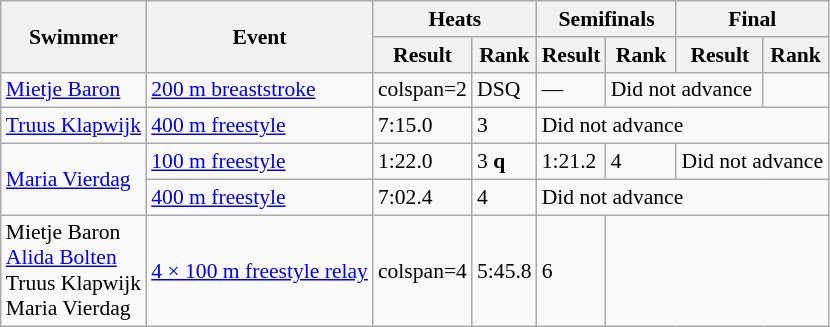<table class=wikitable style="font-size:90%" style="text-align:center">
<tr>
<th rowspan=2>Swimmer</th>
<th rowspan=2>Event</th>
<th colspan=2>Heats</th>
<th colspan=2>Semifinals</th>
<th colspan=2>Final</th>
</tr>
<tr>
<th>Result</th>
<th>Rank</th>
<th>Result</th>
<th>Rank</th>
<th>Result</th>
<th>Rank</th>
</tr>
<tr>
<td align=left><a href='#'>Mietje Baron</a></td>
<td align=left><a href='#'>200 m breaststroke</a></td>
<td>colspan=2 </td>
<td>DSQ</td>
<td>—</td>
<td colspan=2>Did not advance</td>
</tr>
<tr>
<td align=left><a href='#'>Truus Klapwijk</a></td>
<td align=left><a href='#'>400 m freestyle</a></td>
<td>7:15.0</td>
<td>3</td>
<td colspan=4>Did not advance</td>
</tr>
<tr>
<td rowspan=2 align=left><a href='#'>Maria Vierdag</a></td>
<td align=left><a href='#'>100 m freestyle</a></td>
<td>1:22.0</td>
<td>3 <strong>q</strong></td>
<td>1:21.2</td>
<td>4</td>
<td colspan=2>Did not advance</td>
</tr>
<tr>
<td align=left><a href='#'>400 m freestyle</a></td>
<td>7:02.4</td>
<td>4</td>
<td colspan=4>Did not advance</td>
</tr>
<tr>
<td align=left>Mietje Baron <br> <a href='#'>Alida Bolten</a> <br> Truus Klapwijk <br> Maria Vierdag</td>
<td align=left><a href='#'>4 × 100 m freestyle relay</a></td>
<td>colspan=4 </td>
<td>5:45.8</td>
<td>6</td>
</tr>
</table>
